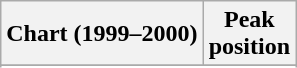<table class="wikitable sortable plainrowheaders" style="text-align:center">
<tr>
<th scope="col">Chart (1999–2000)</th>
<th scope="col">Peak<br>position</th>
</tr>
<tr>
</tr>
<tr>
</tr>
</table>
